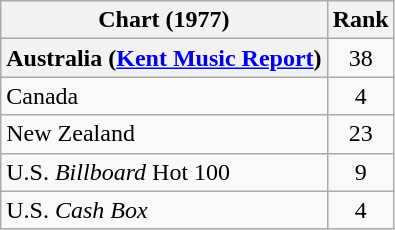<table class="wikitable sortable">
<tr>
<th align="left">Chart (1977)</th>
<th style="text-align:center;">Rank</th>
</tr>
<tr>
<th scope="row">Australia (<a href='#'>Kent Music Report</a>)</th>
<td style="text-align:center;">38</td>
</tr>
<tr>
<td>Canada</td>
<td style="text-align:center;">4</td>
</tr>
<tr>
<td>New Zealand</td>
<td style="text-align:center;">23</td>
</tr>
<tr>
<td>U.S. <em>Billboard</em> Hot 100</td>
<td style="text-align:center;">9</td>
</tr>
<tr>
<td>U.S. <em>Cash Box</em></td>
<td style="text-align:center;">4</td>
</tr>
</table>
